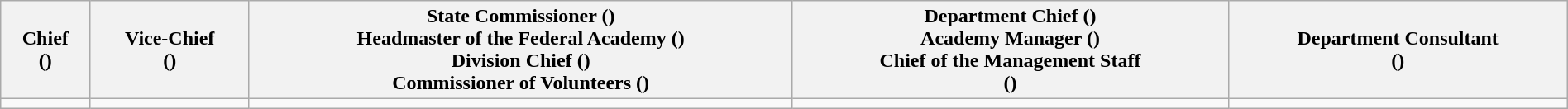<table class="wikitable" align="center" width="100%">
<tr>
<th>Chief<br>()</th>
<th>Vice-Chief<br>()</th>
<th>State Commissioner ()<br>Headmaster of the Federal Academy ()<br>Division Chief ()<br>Commissioner of Volunteers ()</th>
<th>Department Chief ()<br>Academy Manager ()<br>Chief of the Management Staff<br>()</th>
<th>Department Consultant<br>()</th>
</tr>
<tr>
<td align="center"></td>
<td align="center"></td>
<td align="center"></td>
<td align="center"></td>
<td align="center"></td>
</tr>
</table>
